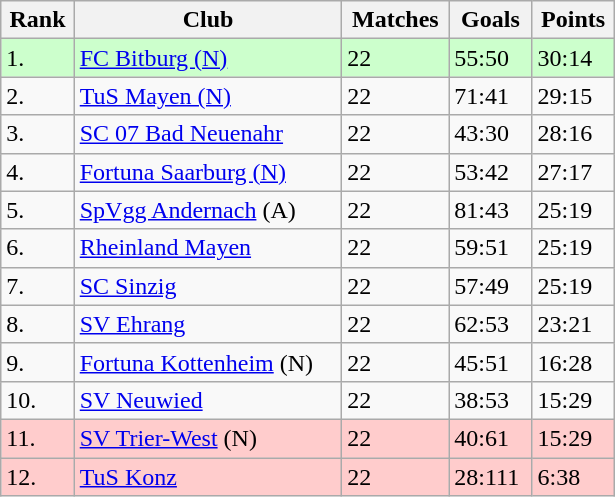<table class="wikitable" style="width:410px;">
<tr>
<th>Rank</th>
<th>Club</th>
<th>Matches</th>
<th>Goals</th>
<th>Points</th>
</tr>
<tr bgcolor="ccffcc">
<td>1.</td>
<td><a href='#'>FC Bitburg (N)</a></td>
<td>22</td>
<td>55:50</td>
<td>30:14</td>
</tr>
<tr>
<td>2.</td>
<td><a href='#'>TuS Mayen (N)</a></td>
<td>22</td>
<td>71:41</td>
<td>29:15</td>
</tr>
<tr>
<td>3.</td>
<td><a href='#'>SC 07 Bad Neuenahr</a></td>
<td>22</td>
<td>43:30</td>
<td>28:16</td>
</tr>
<tr>
<td>4.</td>
<td><a href='#'>Fortuna Saarburg (N)</a></td>
<td>22</td>
<td>53:42</td>
<td>27:17</td>
</tr>
<tr>
<td>5.</td>
<td><a href='#'>SpVgg Andernach</a> (A)</td>
<td>22</td>
<td>81:43</td>
<td>25:19</td>
</tr>
<tr>
<td>6.</td>
<td><a href='#'>Rheinland Mayen</a></td>
<td>22</td>
<td>59:51</td>
<td>25:19</td>
</tr>
<tr>
<td>7.</td>
<td><a href='#'>SC Sinzig</a></td>
<td>22</td>
<td>57:49</td>
<td>25:19</td>
</tr>
<tr>
<td>8.</td>
<td><a href='#'>SV Ehrang</a></td>
<td>22</td>
<td>62:53</td>
<td>23:21</td>
</tr>
<tr>
<td>9.</td>
<td><a href='#'>Fortuna Kottenheim</a> (N)</td>
<td>22</td>
<td>45:51</td>
<td>16:28</td>
</tr>
<tr>
<td>10.</td>
<td><a href='#'>SV Neuwied</a></td>
<td>22</td>
<td>38:53</td>
<td>15:29</td>
</tr>
<tr bgcolor="#ffcccc">
<td>11.</td>
<td><a href='#'>SV Trier-West</a> (N)</td>
<td>22</td>
<td>40:61</td>
<td>15:29</td>
</tr>
<tr bgcolor="#ffcccc">
<td>12.</td>
<td><a href='#'>TuS Konz</a></td>
<td>22</td>
<td>28:111</td>
<td>6:38</td>
</tr>
</table>
